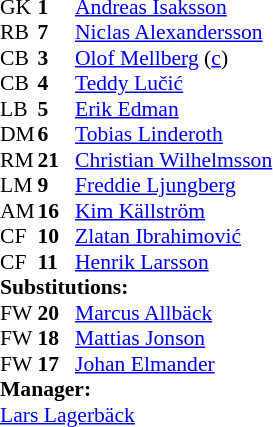<table style="font-size: 90%" cellspacing="0" cellpadding="0">
<tr>
<th width="25"></th>
<th width="25"></th>
</tr>
<tr>
<td>GK</td>
<td><strong>1</strong></td>
<td><a href='#'>Andreas Isaksson</a></td>
</tr>
<tr>
<td>RB</td>
<td><strong>7</strong></td>
<td><a href='#'>Niclas Alexandersson</a></td>
</tr>
<tr>
<td>CB</td>
<td><strong>3</strong></td>
<td><a href='#'>Olof Mellberg</a> (<a href='#'>c</a>)</td>
</tr>
<tr>
<td>CB</td>
<td><strong>4</strong></td>
<td><a href='#'>Teddy Lučić</a></td>
<td></td>
</tr>
<tr>
<td>LB</td>
<td><strong>5</strong></td>
<td><a href='#'>Erik Edman</a></td>
</tr>
<tr>
<td>DM</td>
<td><strong>6</strong></td>
<td><a href='#'>Tobias Linderoth</a></td>
<td></td>
</tr>
<tr>
<td>RM</td>
<td><strong>21</strong></td>
<td><a href='#'>Christian Wilhelmsson</a></td>
<td></td>
<td></td>
</tr>
<tr>
<td>LM</td>
<td><strong>9</strong></td>
<td><a href='#'>Freddie Ljungberg</a></td>
</tr>
<tr>
<td>AM</td>
<td><strong>16</strong></td>
<td><a href='#'>Kim Källström</a></td>
<td></td>
<td></td>
</tr>
<tr>
<td>CF</td>
<td><strong>10</strong></td>
<td><a href='#'>Zlatan Ibrahimović</a></td>
<td></td>
<td></td>
</tr>
<tr>
<td>CF</td>
<td><strong>11</strong></td>
<td><a href='#'>Henrik Larsson</a></td>
</tr>
<tr>
<td colspan=3><strong>Substitutions:</strong></td>
</tr>
<tr>
<td>FW</td>
<td><strong>20</strong></td>
<td><a href='#'>Marcus Allbäck</a></td>
<td></td>
<td></td>
</tr>
<tr>
<td>FW</td>
<td><strong>18</strong></td>
<td><a href='#'>Mattias Jonson</a></td>
<td></td>
<td></td>
</tr>
<tr>
<td>FW</td>
<td><strong>17</strong></td>
<td><a href='#'>Johan Elmander</a></td>
<td></td>
<td></td>
</tr>
<tr>
<td colspan=3><strong>Manager:</strong></td>
</tr>
<tr>
<td colspan="4"><a href='#'>Lars Lagerbäck</a></td>
</tr>
</table>
